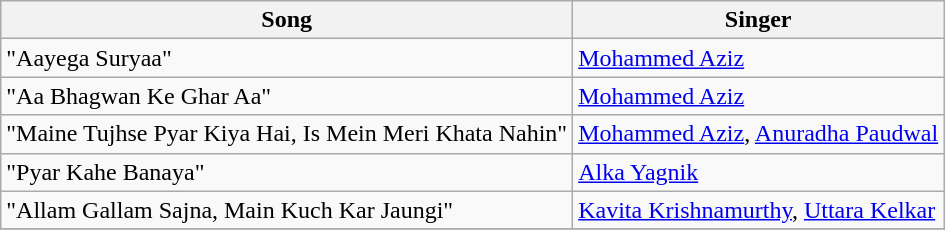<table class="wikitable">
<tr>
<th>Song</th>
<th>Singer</th>
</tr>
<tr>
<td>"Aayega Suryaa"</td>
<td><a href='#'>Mohammed Aziz</a></td>
</tr>
<tr>
<td>"Aa Bhagwan Ke Ghar Aa"</td>
<td><a href='#'>Mohammed Aziz</a></td>
</tr>
<tr>
<td>"Maine Tujhse Pyar Kiya Hai, Is Mein Meri Khata Nahin"</td>
<td><a href='#'>Mohammed Aziz</a>, <a href='#'>Anuradha Paudwal</a></td>
</tr>
<tr>
<td>"Pyar Kahe Banaya"</td>
<td><a href='#'>Alka Yagnik</a></td>
</tr>
<tr>
<td>"Allam Gallam Sajna, Main Kuch Kar Jaungi"</td>
<td><a href='#'>Kavita Krishnamurthy</a>, <a href='#'>Uttara Kelkar</a></td>
</tr>
<tr>
</tr>
</table>
